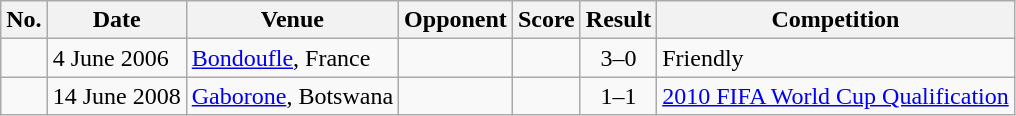<table class="wikitable sortable">
<tr>
<th scope="col">No.</th>
<th scope="col">Date</th>
<th scope="col">Venue</th>
<th scope="col">Opponent</th>
<th scope="col">Score</th>
<th scope="col">Result</th>
<th scope="col">Competition</th>
</tr>
<tr>
<td></td>
<td>4 June 2006</td>
<td><a href='#'>Bondoufle</a>, France</td>
<td></td>
<td></td>
<td style="text-align:center">3–0</td>
<td>Friendly</td>
</tr>
<tr>
<td></td>
<td>14 June 2008</td>
<td><a href='#'>Gaborone</a>, Botswana</td>
<td></td>
<td></td>
<td style="text-align:center">1–1</td>
<td><a href='#'>2010 FIFA World Cup Qualification</a></td>
</tr>
</table>
